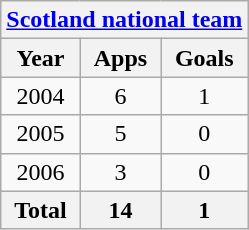<table class="wikitable" style="text-align:center">
<tr>
<th colspan=3><a href='#'>Scotland national team</a></th>
</tr>
<tr>
<th>Year</th>
<th>Apps</th>
<th>Goals</th>
</tr>
<tr>
<td>2004</td>
<td>6</td>
<td>1</td>
</tr>
<tr>
<td>2005</td>
<td>5</td>
<td>0</td>
</tr>
<tr>
<td>2006</td>
<td>3</td>
<td>0</td>
</tr>
<tr>
<th>Total</th>
<th>14</th>
<th>1</th>
</tr>
</table>
